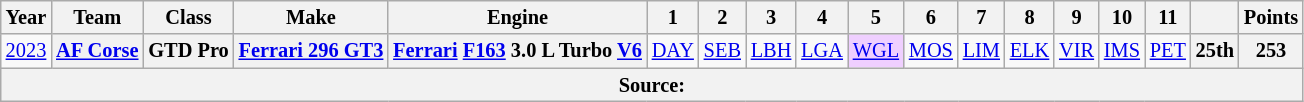<table class="wikitable" style="text-align:center; font-size:85%">
<tr>
<th>Year</th>
<th>Team</th>
<th>Class</th>
<th>Make</th>
<th>Engine</th>
<th>1</th>
<th>2</th>
<th>3</th>
<th>4</th>
<th>5</th>
<th>6</th>
<th>7</th>
<th>8</th>
<th>9</th>
<th>10</th>
<th>11</th>
<th></th>
<th>Points</th>
</tr>
<tr>
<td><a href='#'>2023</a></td>
<th nowrap><a href='#'>AF Corse</a></th>
<th nowrap>GTD Pro</th>
<th nowrap><a href='#'>Ferrari 296 GT3</a></th>
<th nowrap><a href='#'>Ferrari</a> <a href='#'>F163</a> 3.0 L Turbo <a href='#'>V6</a></th>
<td><a href='#'>DAY</a></td>
<td><a href='#'>SEB</a></td>
<td><a href='#'>LBH</a></td>
<td><a href='#'>LGA</a></td>
<td style="background:#EFCFFF;"><a href='#'>WGL</a><br></td>
<td><a href='#'>MOS</a></td>
<td><a href='#'>LIM</a></td>
<td><a href='#'>ELK</a></td>
<td><a href='#'>VIR</a></td>
<td><a href='#'>IMS</a></td>
<td><a href='#'>PET</a></td>
<th>25th</th>
<th>253</th>
</tr>
<tr>
<th colspan="18">Source:</th>
</tr>
</table>
